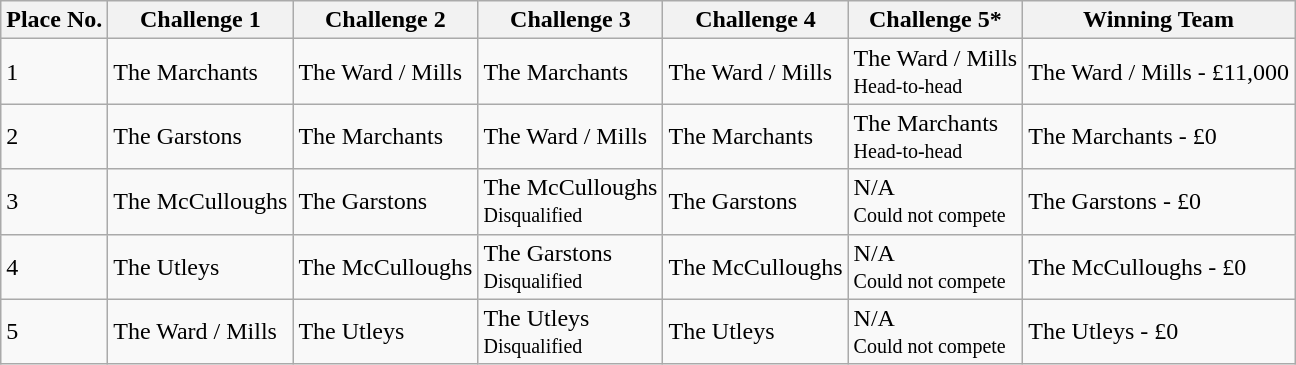<table class="wikitable">
<tr>
<th>Place No.</th>
<th>Challenge 1</th>
<th>Challenge 2</th>
<th>Challenge 3</th>
<th>Challenge 4</th>
<th>Challenge 5*</th>
<th>Winning Team</th>
</tr>
<tr>
<td>1</td>
<td>The Marchants</td>
<td>The Ward / Mills</td>
<td>The Marchants</td>
<td>The Ward / Mills</td>
<td>The Ward / Mills<br><small>Head-to-head</small></td>
<td>The Ward / Mills - £11,000</td>
</tr>
<tr>
<td>2</td>
<td>The Garstons</td>
<td>The Marchants</td>
<td>The Ward / Mills</td>
<td>The Marchants</td>
<td>The Marchants<br><small>Head-to-head</small></td>
<td>The Marchants - £0</td>
</tr>
<tr>
<td>3</td>
<td>The McCulloughs</td>
<td>The Garstons</td>
<td>The McCulloughs<br><small>Disqualified</small></td>
<td>The Garstons</td>
<td>N/A<br><small>Could not compete</small></td>
<td>The Garstons - £0</td>
</tr>
<tr>
<td>4</td>
<td>The Utleys</td>
<td>The McCulloughs</td>
<td>The Garstons<br><small>Disqualified</small></td>
<td>The McCulloughs</td>
<td>N/A<br><small>Could not compete</small></td>
<td>The McCulloughs - £0</td>
</tr>
<tr>
<td>5</td>
<td>The Ward / Mills</td>
<td>The Utleys</td>
<td>The Utleys<br><small>Disqualified</small></td>
<td>The Utleys</td>
<td>N/A<br><small>Could not compete</small></td>
<td>The Utleys - £0</td>
</tr>
</table>
